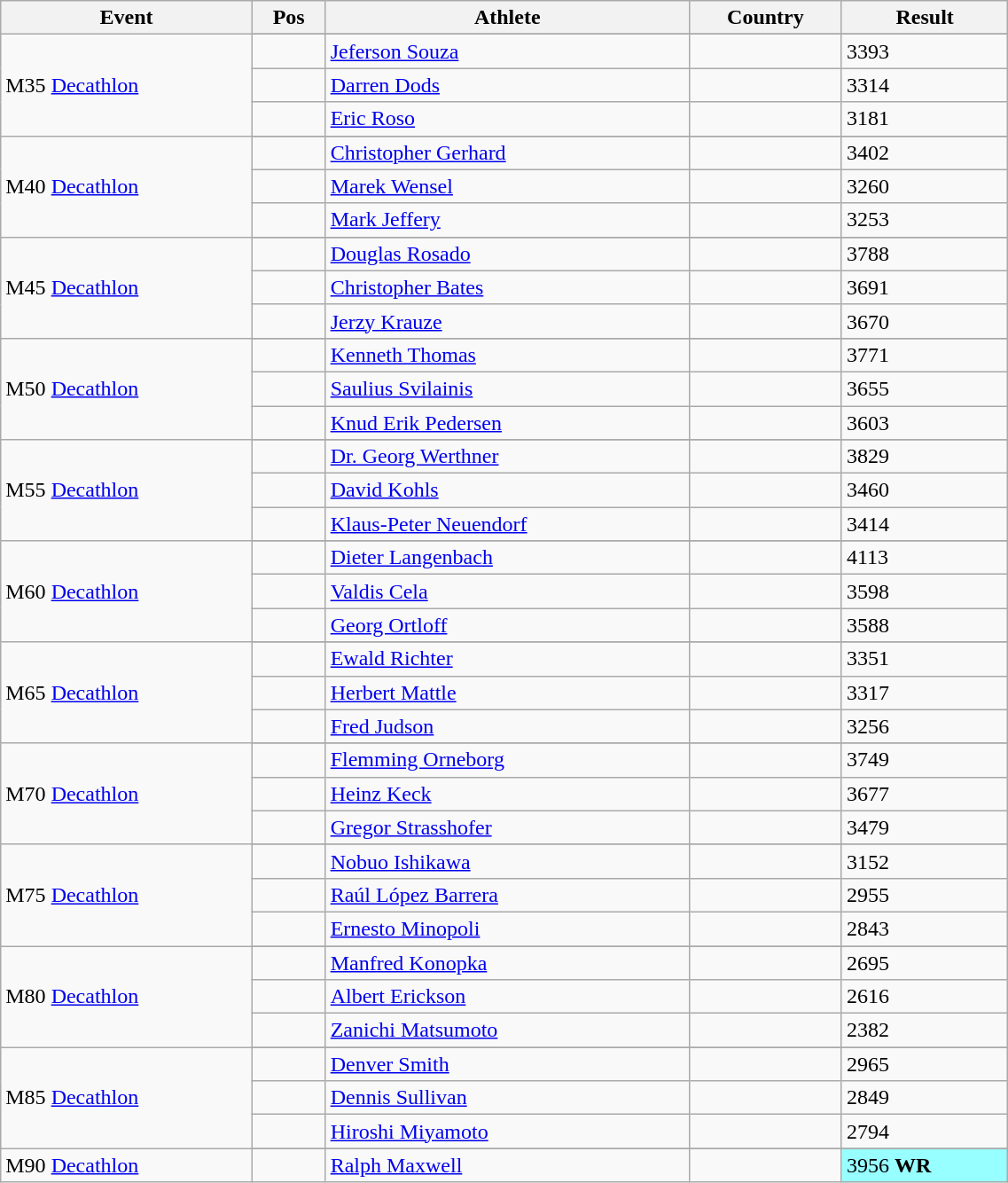<table class="wikitable" style="width:60%;">
<tr>
<th>Event</th>
<th>Pos</th>
<th>Athlete</th>
<th>Country</th>
<th>Result</th>
</tr>
<tr>
<td rowspan="4">M35 <a href='#'>Decathlon</a></td>
</tr>
<tr>
<td align=center></td>
<td align=left><a href='#'>Jeferson Souza</a></td>
<td align=left></td>
<td>3393</td>
</tr>
<tr>
<td align=center></td>
<td align=left><a href='#'>Darren Dods</a></td>
<td align=left></td>
<td>3314</td>
</tr>
<tr>
<td align=center></td>
<td align=left><a href='#'>Eric Roso</a></td>
<td align=left></td>
<td>3181</td>
</tr>
<tr>
<td rowspan="4">M40 <a href='#'>Decathlon</a></td>
</tr>
<tr>
<td align=center></td>
<td align=left><a href='#'>Christopher Gerhard</a></td>
<td align=left></td>
<td>3402</td>
</tr>
<tr>
<td align=center></td>
<td align=left><a href='#'>Marek Wensel</a></td>
<td align=left></td>
<td>3260</td>
</tr>
<tr>
<td align=center></td>
<td align=left><a href='#'>Mark Jeffery</a></td>
<td align=left></td>
<td>3253</td>
</tr>
<tr>
<td rowspan="4">M45 <a href='#'>Decathlon</a></td>
</tr>
<tr>
<td align=center></td>
<td align=left><a href='#'>Douglas Rosado</a></td>
<td align=left></td>
<td>3788</td>
</tr>
<tr>
<td align=center></td>
<td align=left><a href='#'>Christopher Bates</a></td>
<td align=left></td>
<td>3691</td>
</tr>
<tr>
<td align=center></td>
<td align=left><a href='#'>Jerzy Krauze</a></td>
<td align=left></td>
<td>3670</td>
</tr>
<tr>
<td rowspan="4">M50 <a href='#'>Decathlon</a></td>
</tr>
<tr>
<td align=center></td>
<td align=left><a href='#'>Kenneth Thomas</a></td>
<td align=left></td>
<td>3771</td>
</tr>
<tr>
<td align=center></td>
<td align=left><a href='#'>Saulius Svilainis</a></td>
<td align=left></td>
<td>3655</td>
</tr>
<tr>
<td align=center></td>
<td align=left><a href='#'>Knud Erik Pedersen</a></td>
<td align=left></td>
<td>3603</td>
</tr>
<tr>
<td rowspan="4">M55 <a href='#'>Decathlon</a></td>
</tr>
<tr>
<td align=center></td>
<td align=left><a href='#'>Dr. Georg Werthner</a></td>
<td align=left></td>
<td>3829</td>
</tr>
<tr>
<td align=center></td>
<td align=left><a href='#'>David Kohls</a></td>
<td align=left></td>
<td>3460</td>
</tr>
<tr>
<td align=center></td>
<td align=left><a href='#'>Klaus-Peter Neuendorf</a></td>
<td align=left></td>
<td>3414</td>
</tr>
<tr>
<td rowspan="4">M60 <a href='#'>Decathlon</a></td>
</tr>
<tr>
<td align=center></td>
<td align=left><a href='#'>Dieter Langenbach</a></td>
<td align=left></td>
<td>4113</td>
</tr>
<tr>
<td align=center></td>
<td align=left><a href='#'>Valdis Cela</a></td>
<td align=left></td>
<td>3598</td>
</tr>
<tr>
<td align=center></td>
<td align=left><a href='#'>Georg Ortloff</a></td>
<td align=left></td>
<td>3588</td>
</tr>
<tr>
<td rowspan="4">M65 <a href='#'>Decathlon</a></td>
</tr>
<tr>
<td align=center></td>
<td align=left><a href='#'>Ewald Richter</a></td>
<td align=left></td>
<td>3351</td>
</tr>
<tr>
<td align=center></td>
<td align=left><a href='#'>Herbert Mattle</a></td>
<td align=left></td>
<td>3317</td>
</tr>
<tr>
<td align=center></td>
<td align=left><a href='#'>Fred Judson</a></td>
<td align=left></td>
<td>3256</td>
</tr>
<tr>
<td rowspan="4">M70 <a href='#'>Decathlon</a></td>
</tr>
<tr>
<td align=center></td>
<td align=left><a href='#'>Flemming Orneborg</a></td>
<td align=left></td>
<td>3749</td>
</tr>
<tr>
<td align=center></td>
<td align=left><a href='#'>Heinz Keck</a></td>
<td align=left></td>
<td>3677</td>
</tr>
<tr>
<td align=center></td>
<td align=left><a href='#'>Gregor Strasshofer</a></td>
<td align=left></td>
<td>3479</td>
</tr>
<tr>
<td rowspan="4">M75 <a href='#'>Decathlon</a></td>
</tr>
<tr>
<td align=center></td>
<td align=left><a href='#'>Nobuo Ishikawa</a></td>
<td align=left></td>
<td>3152</td>
</tr>
<tr>
<td align=center></td>
<td align=left><a href='#'>Raúl López Barrera</a></td>
<td align=left></td>
<td>2955</td>
</tr>
<tr>
<td align=center></td>
<td align=left><a href='#'>Ernesto Minopoli</a></td>
<td align=left></td>
<td>2843</td>
</tr>
<tr>
<td rowspan="4">M80 <a href='#'>Decathlon</a></td>
</tr>
<tr>
<td align=center></td>
<td align=left><a href='#'>Manfred Konopka</a></td>
<td align=left></td>
<td>2695</td>
</tr>
<tr>
<td align=center></td>
<td align=left><a href='#'>Albert Erickson</a></td>
<td align=left></td>
<td>2616</td>
</tr>
<tr>
<td align=center></td>
<td align=left><a href='#'>Zanichi Matsumoto</a></td>
<td align=left></td>
<td>2382</td>
</tr>
<tr>
<td rowspan="4">M85 <a href='#'>Decathlon</a></td>
</tr>
<tr>
<td align=center></td>
<td align=left><a href='#'>Denver Smith</a></td>
<td align=left></td>
<td>2965</td>
</tr>
<tr>
<td align=center></td>
<td align=left><a href='#'>Dennis Sullivan</a></td>
<td align=left></td>
<td>2849</td>
</tr>
<tr>
<td align=center></td>
<td align=left><a href='#'>Hiroshi Miyamoto</a></td>
<td align=left></td>
<td>2794</td>
</tr>
<tr>
<td rowspan="2">M90 <a href='#'>Decathlon</a></td>
</tr>
<tr>
<td align=center></td>
<td align=left><a href='#'>Ralph Maxwell</a></td>
<td align=left></td>
<td bgcolor=#97ffff>3956 <strong>WR</strong></td>
</tr>
</table>
